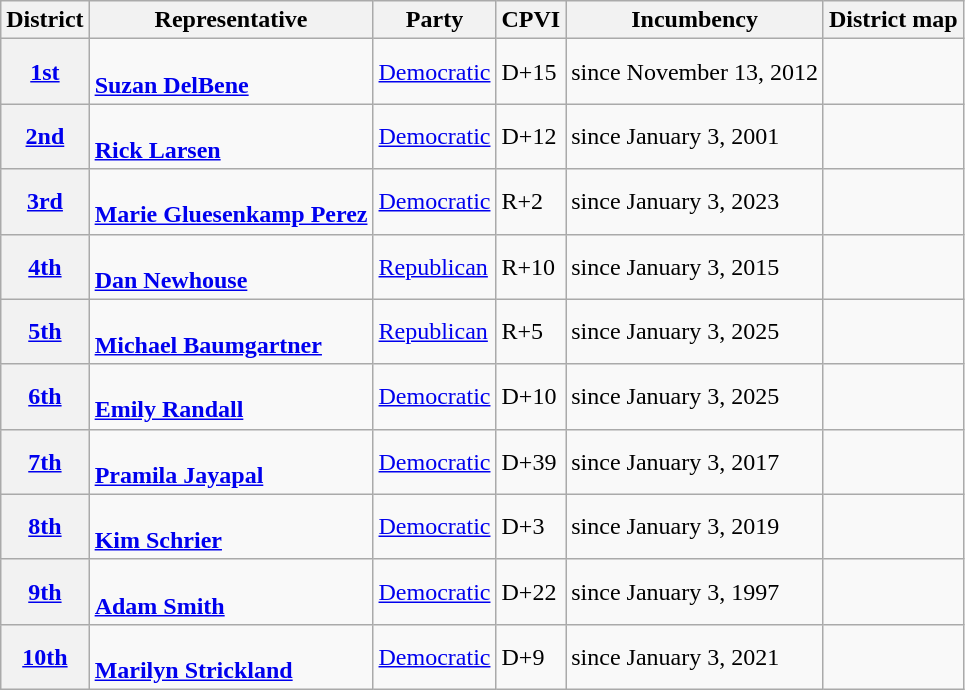<table class="wikitable">
<tr>
<th>District</th>
<th>Representative</th>
<th>Party</th>
<th>CPVI</th>
<th>Incumbency</th>
<th>District map</th>
</tr>
<tr>
<th><a href='#'>1st</a></th>
<td><br><strong><a href='#'>Suzan DelBene</a></strong><br></td>
<td><a href='#'>Democratic</a></td>
<td>D+15</td>
<td>since November 13, 2012</td>
<td></td>
</tr>
<tr>
<th><a href='#'>2nd</a></th>
<td><br><strong><a href='#'>Rick Larsen</a></strong><br></td>
<td><a href='#'>Democratic</a></td>
<td>D+12</td>
<td>since January 3, 2001</td>
<td></td>
</tr>
<tr>
<th><a href='#'>3rd</a></th>
<td><br><strong><a href='#'>Marie Gluesenkamp Perez</a></strong><br></td>
<td><a href='#'>Democratic</a></td>
<td>R+2</td>
<td>since January 3, 2023</td>
<td></td>
</tr>
<tr>
<th><a href='#'>4th</a></th>
<td><br><strong><a href='#'>Dan Newhouse</a></strong><br></td>
<td><a href='#'>Republican</a></td>
<td>R+10</td>
<td>since January 3, 2015</td>
<td></td>
</tr>
<tr>
<th><a href='#'>5th</a></th>
<td><br><strong><a href='#'>Michael Baumgartner</a></strong><br></td>
<td><a href='#'>Republican</a></td>
<td>R+5</td>
<td>since January 3, 2025</td>
<td></td>
</tr>
<tr>
<th><a href='#'>6th</a></th>
<td><br><strong><a href='#'>Emily Randall</a></strong><br></td>
<td><a href='#'>Democratic</a></td>
<td>D+10</td>
<td>since January 3, 2025</td>
<td></td>
</tr>
<tr>
<th><a href='#'>7th</a></th>
<td><br><strong><a href='#'>Pramila Jayapal</a></strong><br></td>
<td><a href='#'>Democratic</a></td>
<td>D+39</td>
<td>since January 3, 2017</td>
<td></td>
</tr>
<tr>
<th><a href='#'>8th</a></th>
<td><br><strong><a href='#'>Kim Schrier</a></strong><br></td>
<td><a href='#'>Democratic</a></td>
<td>D+3</td>
<td>since January 3, 2019</td>
<td></td>
</tr>
<tr>
<th><a href='#'>9th</a></th>
<td><br><strong><a href='#'>Adam Smith</a></strong><br></td>
<td><a href='#'>Democratic</a></td>
<td>D+22</td>
<td>since January 3, 1997</td>
<td></td>
</tr>
<tr>
<th><a href='#'>10th</a></th>
<td><br><strong><a href='#'>Marilyn Strickland</a></strong><br></td>
<td><a href='#'>Democratic</a></td>
<td>D+9</td>
<td>since January 3, 2021</td>
<td></td>
</tr>
</table>
